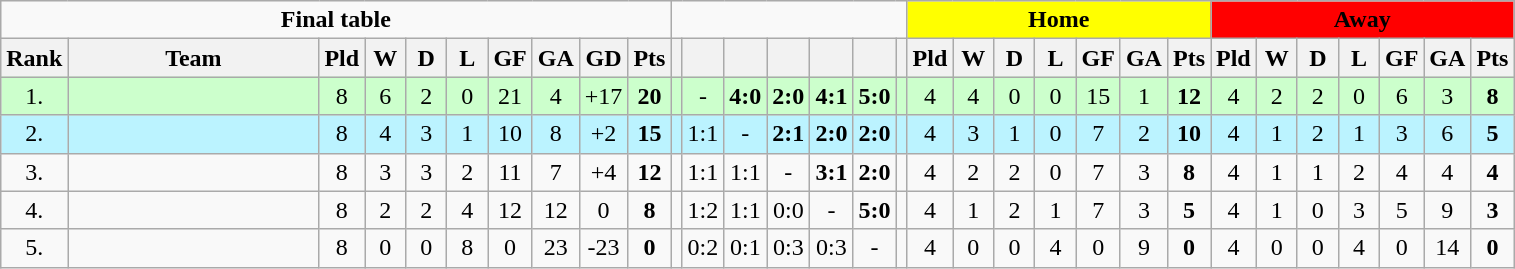<table class="wikitable">
<tr>
<td colspan=10 align=center><strong>Final table</strong></td>
<td colspan=7></td>
<td colspan=7 align=center bgcolor=yellow><strong>Home</strong></td>
<td colspan=7 align=center bgcolor=red><strong>Away</strong></td>
</tr>
<tr>
<th bgcolor="#efefef">Rank</th>
<th bgcolor="#efefef" width="160">Team</th>
<th bgcolor="#efefef" width="20">Pld</th>
<th bgcolor="#efefef" width="20">W</th>
<th bgcolor="#efefef" width="20">D</th>
<th bgcolor="#efefef" width="20">L</th>
<th bgcolor="#efefef" width="20">GF</th>
<th bgcolor="#efefef" width="20">GA</th>
<th bgcolor="#efefef" width="20">GD</th>
<th bgcolor="#efefef" width="20">Pts</th>
<th bgcolor="#efefef"></th>
<th bgcolor="#efefef" width="20"></th>
<th bgcolor="#efefef" width="20"></th>
<th bgcolor="#efefef" width="20"></th>
<th bgcolor="#efefef" width="20"></th>
<th bgcolor="#efefef" width="20"></th>
<th bgcolor="#efefef"></th>
<th bgcolor="#efefef" width="20">Pld</th>
<th bgcolor="#efefef" width="20">W</th>
<th bgcolor="#efefef" width="20">D</th>
<th bgcolor="#efefef" width="20">L</th>
<th bgcolor="#efefef" width="20">GF</th>
<th bgcolor="#efefef" width="20">GA</th>
<th bgcolor="#efefef" width="20">Pts</th>
<th bgcolor="#efefef" width="20">Pld</th>
<th bgcolor="#efefef" width="20">W</th>
<th bgcolor="#efefef" width="20">D</th>
<th bgcolor="#efefef" width="20">L</th>
<th bgcolor="#efefef" width="20">GF</th>
<th bgcolor="#efefef" width="20">GA</th>
<th bgcolor="#efefef" width="20">Pts</th>
</tr>
<tr align=center bgcolor=#ccffcc>
<td>1.</td>
<td align=left></td>
<td>8</td>
<td>6</td>
<td>2</td>
<td>0</td>
<td>21</td>
<td>4</td>
<td>+17</td>
<td><strong>20</strong></td>
<td></td>
<td>-</td>
<td><strong>4:0</strong></td>
<td><strong>2:0</strong></td>
<td><strong>4:1</strong></td>
<td><strong>5:0</strong></td>
<td></td>
<td>4</td>
<td>4</td>
<td>0</td>
<td>0</td>
<td>15</td>
<td>1</td>
<td><strong>12</strong></td>
<td>4</td>
<td>2</td>
<td>2</td>
<td>0</td>
<td>6</td>
<td>3</td>
<td><strong>8</strong></td>
</tr>
<tr align=center bgcolor=#BBF3FF>
<td>2.</td>
<td align=left></td>
<td>8</td>
<td>4</td>
<td>3</td>
<td>1</td>
<td>10</td>
<td>8</td>
<td>+2</td>
<td><strong>15</strong></td>
<td></td>
<td>1:1</td>
<td>-</td>
<td><strong>2:1</strong></td>
<td><strong>2:0</strong></td>
<td><strong>2:0</strong></td>
<td></td>
<td>4</td>
<td>3</td>
<td>1</td>
<td>0</td>
<td>7</td>
<td>2</td>
<td><strong>10</strong></td>
<td>4</td>
<td>1</td>
<td>2</td>
<td>1</td>
<td>3</td>
<td>6</td>
<td><strong>5</strong></td>
</tr>
<tr align=center>
<td>3.</td>
<td align=left></td>
<td>8</td>
<td>3</td>
<td>3</td>
<td>2</td>
<td>11</td>
<td>7</td>
<td>+4</td>
<td><strong>12</strong></td>
<td></td>
<td>1:1</td>
<td>1:1</td>
<td>-</td>
<td><strong>3:1</strong></td>
<td><strong>2:0</strong></td>
<td></td>
<td>4</td>
<td>2</td>
<td>2</td>
<td>0</td>
<td>7</td>
<td>3</td>
<td><strong>8</strong></td>
<td>4</td>
<td>1</td>
<td>1</td>
<td>2</td>
<td>4</td>
<td>4</td>
<td><strong>4</strong></td>
</tr>
<tr align=center>
<td>4.</td>
<td align=left></td>
<td>8</td>
<td>2</td>
<td>2</td>
<td>4</td>
<td>12</td>
<td>12</td>
<td>0</td>
<td><strong>8</strong></td>
<td></td>
<td>1:2</td>
<td>1:1</td>
<td>0:0</td>
<td>-</td>
<td><strong>5:0</strong></td>
<td></td>
<td>4</td>
<td>1</td>
<td>2</td>
<td>1</td>
<td>7</td>
<td>3</td>
<td><strong>5</strong></td>
<td>4</td>
<td>1</td>
<td>0</td>
<td>3</td>
<td>5</td>
<td>9</td>
<td><strong>3</strong></td>
</tr>
<tr align=center>
<td>5.</td>
<td align=left></td>
<td>8</td>
<td>0</td>
<td>0</td>
<td>8</td>
<td>0</td>
<td>23</td>
<td>-23</td>
<td><strong>0</strong></td>
<td></td>
<td>0:2</td>
<td>0:1</td>
<td>0:3</td>
<td>0:3</td>
<td>-</td>
<td></td>
<td>4</td>
<td>0</td>
<td>0</td>
<td>4</td>
<td>0</td>
<td>9</td>
<td><strong>0</strong></td>
<td>4</td>
<td>0</td>
<td>0</td>
<td>4</td>
<td>0</td>
<td>14</td>
<td><strong>0</strong></td>
</tr>
</table>
